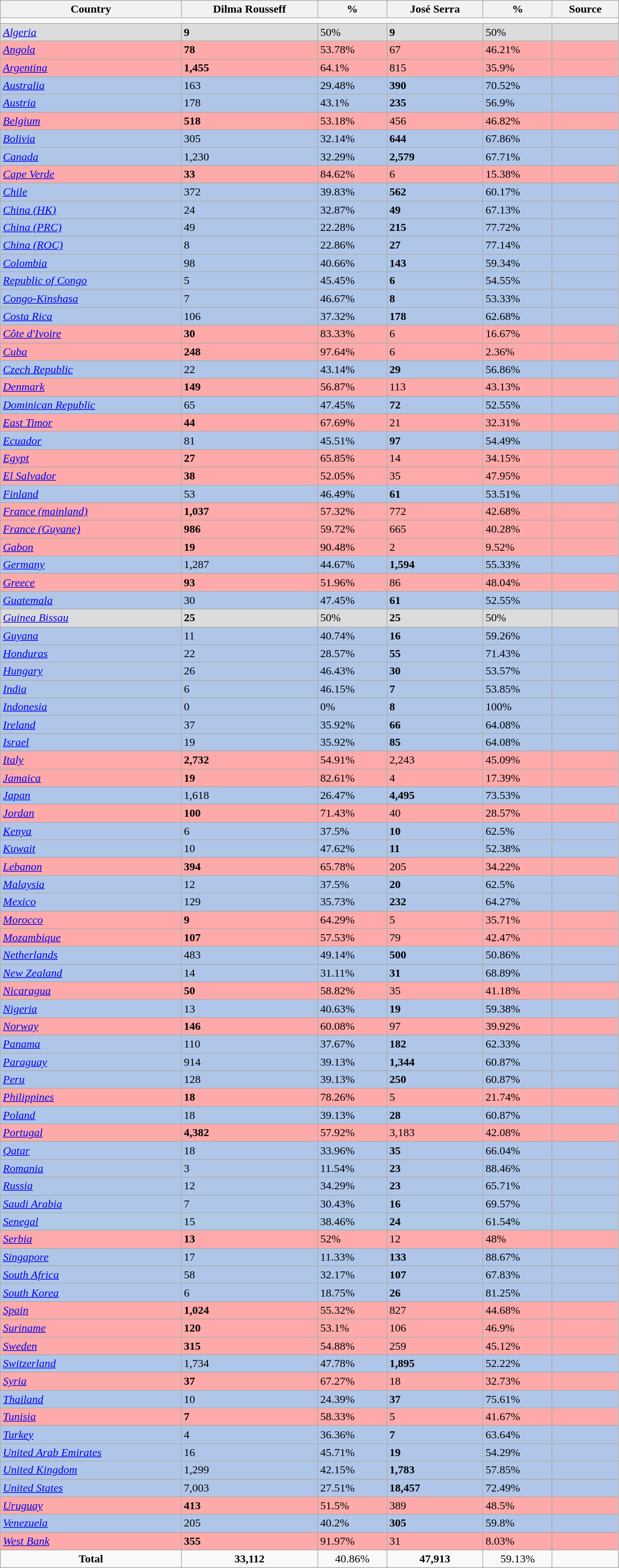<table width="70%" class="wikitable sortable">
<tr>
<th>Country</th>
<th>Dilma Rousseff</th>
<th>%</th>
<th>José Serra</th>
<th>%</th>
<th class="unsortable">Source</th>
</tr>
<tr class="sortbottom">
<td colspan=6></td>
</tr>
<tr class="sortbottom" style="background: #DCDCDC">
<td><em><a href='#'>Algeria</a></em></td>
<td><strong>9</strong></td>
<td>50%</td>
<td><strong>9</strong></td>
<td>50%</td>
<td></td>
</tr>
<tr class="sortbottom" style="background:#ffaaaa">
<td><em><a href='#'>Angola</a></em></td>
<td><strong>78</strong></td>
<td>53.78%</td>
<td>67</td>
<td>46.21%</td>
<td></td>
</tr>
<tr class="sortbottom" style="background:#ffaaaa">
<td><em><a href='#'>Argentina</a></em></td>
<td><strong>1,455</strong></td>
<td>64.1%</td>
<td>815</td>
<td>35.9%</td>
<td></td>
</tr>
<tr class="sortbottom" style="background:#afc6e9">
<td><em><a href='#'>Australia</a></em></td>
<td>163</td>
<td>29.48%</td>
<td><strong>390</strong></td>
<td>70.52%</td>
<td></td>
</tr>
<tr class="sortbottom" style="background:#afc6e9">
<td><em><a href='#'>Austria</a></em></td>
<td>178</td>
<td>43.1%</td>
<td><strong>235</strong></td>
<td>56.9%</td>
<td></td>
</tr>
<tr class="sortbottom" style="background:#ffaaaa">
<td><em><a href='#'>Belgium</a></em></td>
<td><strong>518</strong></td>
<td>53.18%</td>
<td>456</td>
<td>46.82%</td>
<td></td>
</tr>
<tr class="sortbottom" style="background:#afc6e9">
<td><em><a href='#'>Bolivia</a></em></td>
<td>305</td>
<td>32.14%</td>
<td><strong>644</strong></td>
<td>67.86%</td>
<td></td>
</tr>
<tr class="sortbottom" style="background:#afc6e9">
<td><em><a href='#'>Canada</a></em></td>
<td>1,230</td>
<td>32.29%</td>
<td><strong>2,579</strong></td>
<td>67.71%</td>
<td></td>
</tr>
<tr class="sortbottom" style="background:#ffaaaa">
<td><em><a href='#'>Cape Verde</a></em></td>
<td><strong>33</strong></td>
<td>84.62%</td>
<td>6</td>
<td>15.38%</td>
<td></td>
</tr>
<tr class="sortbottom" style="background:#afc6e9">
<td><em><a href='#'>Chile</a></em></td>
<td>372</td>
<td>39.83%</td>
<td><strong>562</strong></td>
<td>60.17%</td>
<td></td>
</tr>
<tr class="sortbottom" style="background:#afc6e9">
<td><em><a href='#'>China (HK)</a></em></td>
<td>24</td>
<td>32.87%</td>
<td><strong>49</strong></td>
<td>67.13%</td>
<td></td>
</tr>
<tr class="sortbottom" style="background:#afc6e9">
<td><em><a href='#'>China (PRC)</a></em></td>
<td>49</td>
<td>22.28%</td>
<td><strong>215</strong></td>
<td>77.72%</td>
<td></td>
</tr>
<tr class="sortbottom" style="background:#afc6e9">
<td><em><a href='#'>China (ROC)</a></em></td>
<td>8</td>
<td>22.86%</td>
<td><strong>27</strong></td>
<td>77.14%</td>
<td></td>
</tr>
<tr class="sortbottom" style="background:#afc6e9">
<td><em><a href='#'>Colombia</a></em></td>
<td>98</td>
<td>40.66%</td>
<td><strong>143</strong></td>
<td>59.34%</td>
<td></td>
</tr>
<tr class="sortbottom" style="background: #afc6e9">
<td><em><a href='#'>Republic of Congo</a></em></td>
<td>5</td>
<td>45.45%</td>
<td><strong>6</strong></td>
<td>54.55%</td>
<td></td>
</tr>
<tr class="sortbottom" style="background:#afc6e9">
<td><em><a href='#'>Congo-Kinshasa</a></em></td>
<td>7</td>
<td>46.67%</td>
<td><strong>8</strong></td>
<td>53.33%</td>
<td></td>
</tr>
<tr class="sortbottom" style="background:#afc6e9">
<td><em><a href='#'>Costa Rica</a></em></td>
<td>106</td>
<td>37.32%</td>
<td><strong>178</strong></td>
<td>62.68%</td>
<td></td>
</tr>
<tr class="sortbottom" style="background:#ffaaaa">
<td><em><a href='#'>Côte d'Ivoire</a></em></td>
<td><strong>30</strong></td>
<td>83.33%</td>
<td>6</td>
<td>16.67%</td>
<td></td>
</tr>
<tr class="sortbottom" style="background:#ffaaaa">
<td><em><a href='#'>Cuba</a></em></td>
<td><strong>248</strong></td>
<td>97.64%</td>
<td>6</td>
<td>2.36%</td>
<td></td>
</tr>
<tr class="sortbottom" style="background:#afc6e9">
<td><em><a href='#'>Czech Republic</a></em></td>
<td>22</td>
<td>43.14%</td>
<td><strong>29</strong></td>
<td>56.86%</td>
<td></td>
</tr>
<tr class="sortbottom" style="background:#ffaaaa">
<td><em><a href='#'>Denmark</a></em></td>
<td><strong>149</strong></td>
<td>56.87%</td>
<td>113</td>
<td>43.13%</td>
<td></td>
</tr>
<tr class="sortbottom" style="background:#afc6e9">
<td><em><a href='#'>Dominican Republic</a></em></td>
<td>65</td>
<td>47.45%</td>
<td><strong>72</strong></td>
<td>52.55%</td>
<td></td>
</tr>
<tr class="sortbottom" style="background:#ffaaaa">
<td><em><a href='#'>East Timor</a></em></td>
<td><strong>44</strong></td>
<td>67.69%</td>
<td>21</td>
<td>32.31%</td>
<td></td>
</tr>
<tr class="sortbottom" style="background:#afc6e9">
<td><em><a href='#'>Ecuador</a></em></td>
<td>81</td>
<td>45.51%</td>
<td><strong>97</strong></td>
<td>54.49%</td>
<td></td>
</tr>
<tr class="sortbottom" style="background:#ffaaaa">
<td><em><a href='#'>Egypt</a></em></td>
<td><strong>27</strong></td>
<td>65.85%</td>
<td>14</td>
<td>34.15%</td>
<td></td>
</tr>
<tr class="sortbottom" style="background:#ffaaaa">
<td><em><a href='#'>El Salvador</a></em></td>
<td><strong>38</strong></td>
<td>52.05%</td>
<td>35</td>
<td>47.95%</td>
<td></td>
</tr>
<tr class="sortbottom" style="background:#afc6e9">
<td><em><a href='#'>Finland</a></em></td>
<td>53</td>
<td>46.49%</td>
<td><strong>61</strong></td>
<td>53.51%</td>
<td></td>
</tr>
<tr class="sortbottom" style="background:#ffaaaa">
<td><em><a href='#'>France (mainland)</a></em></td>
<td><strong>1,037</strong></td>
<td>57.32%</td>
<td>772</td>
<td>42.68%</td>
<td></td>
</tr>
<tr class="sortbottom" style="background:#ffaaaa">
<td><em><a href='#'>France (Guyane)</a></em></td>
<td><strong>986</strong></td>
<td>59.72%</td>
<td>665</td>
<td>40.28%</td>
<td></td>
</tr>
<tr class="sortbottom" style="background:#ffaaaa">
<td><em><a href='#'>Gabon</a></em></td>
<td><strong>19</strong></td>
<td>90.48%</td>
<td>2</td>
<td>9.52%</td>
<td></td>
</tr>
<tr class="sortbottom" style="background:#afc6e9">
<td><em><a href='#'>Germany</a></em></td>
<td>1,287</td>
<td>44.67%</td>
<td><strong>1,594</strong></td>
<td>55.33%</td>
<td></td>
</tr>
<tr class="sortbottom" style="background:#ffaaaa">
<td><em><a href='#'>Greece</a></em></td>
<td><strong>93</strong></td>
<td>51.96%</td>
<td>86</td>
<td>48.04%</td>
<td></td>
</tr>
<tr class="sortbottom" style="background:#afc6e9">
<td><em><a href='#'>Guatemala</a></em></td>
<td>30</td>
<td>47.45%</td>
<td><strong>61</strong></td>
<td>52.55%</td>
<td></td>
</tr>
<tr class="sortbottom" style="background:#DCDCDC">
<td><em><a href='#'>Guinea Bissau</a></em></td>
<td><strong>25</strong></td>
<td>50%</td>
<td><strong>25</strong></td>
<td>50%</td>
<td></td>
</tr>
<tr class="sortbottom" style="background:#afc6e9">
<td><em><a href='#'>Guyana</a></em></td>
<td>11</td>
<td>40.74%</td>
<td><strong>16</strong></td>
<td>59.26%</td>
<td></td>
</tr>
<tr class="sortbottom" style="background:#afc6e9">
<td><em><a href='#'>Honduras</a></em></td>
<td>22</td>
<td>28.57%</td>
<td><strong>55</strong></td>
<td>71.43%</td>
<td></td>
</tr>
<tr class="sortbottom" style="background:#afc6e9">
<td><em><a href='#'>Hungary</a></em></td>
<td>26</td>
<td>46.43%</td>
<td><strong>30</strong></td>
<td>53.57%</td>
<td></td>
</tr>
<tr class="sortbottom" style="background:#afc6e9">
<td><em><a href='#'>India</a></em></td>
<td>6</td>
<td>46.15%</td>
<td><strong>7</strong></td>
<td>53.85%</td>
<td></td>
</tr>
<tr class="sortbottom" style="background:#afc6e9">
<td><em><a href='#'>Indonesia</a></em></td>
<td>0</td>
<td>0%</td>
<td><strong>8</strong></td>
<td>100%</td>
<td></td>
</tr>
<tr class="sortbottom" style="background:#afc6e9">
<td><em><a href='#'>Ireland</a></em></td>
<td>37</td>
<td>35.92%</td>
<td><strong>66</strong></td>
<td>64.08%</td>
<td></td>
</tr>
<tr class="sortbottom" style="background:#afc6e9">
<td><em><a href='#'>Israel</a></em></td>
<td>19</td>
<td>35.92%</td>
<td><strong>85</strong></td>
<td>64.08%</td>
<td></td>
</tr>
<tr class="sortbottom" style="background:#ffaaaa">
<td><em><a href='#'>Italy</a></em></td>
<td><strong>2,732</strong></td>
<td>54.91%</td>
<td>2,243</td>
<td>45.09%</td>
<td></td>
</tr>
<tr class="sortbottom" style="background:#ffaaaa">
<td><em><a href='#'>Jamaica</a></em></td>
<td><strong>19</strong></td>
<td>82.61%</td>
<td>4</td>
<td>17.39%</td>
<td></td>
</tr>
<tr class="sortbottom" style="background:#afc6e9">
<td><em><a href='#'>Japan</a></em></td>
<td>1,618</td>
<td>26.47%</td>
<td><strong>4,495</strong></td>
<td>73.53%</td>
<td></td>
</tr>
<tr class="sortbottom" style="background:#ffaaaa">
<td><em><a href='#'>Jordan</a></em></td>
<td><strong>100</strong></td>
<td>71.43%</td>
<td>40</td>
<td>28.57%</td>
<td></td>
</tr>
<tr class="sortbottom" style="background:#afc6e9">
<td><em><a href='#'>Kenya</a></em></td>
<td>6</td>
<td>37.5%</td>
<td><strong>10</strong></td>
<td>62.5%</td>
<td></td>
</tr>
<tr class="sortbottom" style="background:#afc6e9">
<td><em><a href='#'>Kuwait</a></em></td>
<td>10</td>
<td>47.62%</td>
<td><strong>11</strong></td>
<td>52.38%</td>
<td></td>
</tr>
<tr class="sortbottom" style="background:#ffaaaa">
<td><em><a href='#'>Lebanon</a></em></td>
<td><strong>394</strong></td>
<td>65.78%</td>
<td>205</td>
<td>34.22%</td>
<td></td>
</tr>
<tr class="sortbottom" style="background:#afc6e9">
<td><em><a href='#'>Malaysia</a></em></td>
<td>12</td>
<td>37.5%</td>
<td><strong>20</strong></td>
<td>62.5%</td>
<td></td>
</tr>
<tr class="sortbottom" style="background:#afc6e9">
<td><em><a href='#'>Mexico</a></em></td>
<td>129</td>
<td>35.73%</td>
<td><strong>232</strong></td>
<td>64.27%</td>
<td></td>
</tr>
<tr class="sortbottom" style="background:#ffaaaa">
<td><em><a href='#'>Morocco</a></em></td>
<td><strong>9</strong></td>
<td>64.29%</td>
<td>5</td>
<td>35.71%</td>
<td></td>
</tr>
<tr class="sortbottom" style="background:#ffaaaa">
<td><em><a href='#'>Mozambique</a></em></td>
<td><strong>107</strong></td>
<td>57.53%</td>
<td>79</td>
<td>42.47%</td>
<td></td>
</tr>
<tr class="sortbottom" style="background:#afc6e9">
<td><em><a href='#'>Netherlands</a></em></td>
<td>483</td>
<td>49.14%</td>
<td><strong>500</strong></td>
<td>50.86%</td>
<td></td>
</tr>
<tr style="background:#afc6e9" class="sortbottom">
<td><em><a href='#'>New Zealand</a></em></td>
<td>14</td>
<td>31.11%</td>
<td><strong>31</strong></td>
<td>68.89%</td>
<td></td>
</tr>
<tr class="sortbottom" style="background:#ffaaaa">
<td><em><a href='#'>Nicaragua</a></em></td>
<td><strong>50</strong></td>
<td>58.82%</td>
<td>35</td>
<td>41.18%</td>
<td></td>
</tr>
<tr class="sortbottom" style="background:#afc6e9">
<td><em><a href='#'>Nigeria</a></em></td>
<td>13</td>
<td>40.63%</td>
<td><strong>19</strong></td>
<td>59.38%</td>
<td></td>
</tr>
<tr class="sortbottom" style="background:#ffaaaa">
<td><em><a href='#'>Norway</a></em></td>
<td><strong>146</strong></td>
<td>60.08%</td>
<td>97</td>
<td>39.92%</td>
<td></td>
</tr>
<tr class="sortbottom" style="background:#afc6e9">
<td><em><a href='#'>Panama</a></em></td>
<td>110</td>
<td>37.67%</td>
<td><strong>182</strong></td>
<td>62.33%</td>
<td></td>
</tr>
<tr class="sortbottom" style="background:#afc6e9">
<td><em><a href='#'>Paraguay</a></em></td>
<td>914</td>
<td>39.13%</td>
<td><strong>1,344</strong></td>
<td>60.87%</td>
<td></td>
</tr>
<tr class="sortbottom" style="background:#afc6e9">
<td><em><a href='#'>Peru</a></em></td>
<td>128</td>
<td>39.13%</td>
<td><strong>250</strong></td>
<td>60.87%</td>
<td></td>
</tr>
<tr class="sortbottom" style="background: #ffaaaa">
<td><em><a href='#'>Philippines</a></em></td>
<td><strong>18</strong></td>
<td>78.26%</td>
<td>5</td>
<td>21.74%</td>
<td></td>
</tr>
<tr class="sortbottom" style="background:#afc6e9">
<td><em><a href='#'>Poland</a></em></td>
<td>18</td>
<td>39.13%</td>
<td><strong>28</strong></td>
<td>60.87%</td>
<td></td>
</tr>
<tr class="sortbottom" style="background:#ffaaaa">
<td><em><a href='#'>Portugal</a></em></td>
<td><strong>4,382</strong></td>
<td>57.92%</td>
<td>3,183</td>
<td>42.08%</td>
<td></td>
</tr>
<tr class="sortbottom" style="background:#afc6e9">
<td><em><a href='#'>Qatar</a></em></td>
<td>18</td>
<td>33.96%</td>
<td><strong>35</strong></td>
<td>66.04%</td>
<td></td>
</tr>
<tr class="sortbottom" style="background:#afc6e9">
<td><em><a href='#'>Romania</a></em></td>
<td>3</td>
<td>11.54%</td>
<td><strong>23</strong></td>
<td>88.46%</td>
<td></td>
</tr>
<tr class="sortbottom" style="background:#afc6e9">
<td><em><a href='#'>Russia</a></em></td>
<td>12</td>
<td>34.29%</td>
<td><strong>23</strong></td>
<td>65.71%</td>
<td></td>
</tr>
<tr class="sortbottom" style="background:#afc6e9">
<td><em><a href='#'>Saudi Arabia</a></em></td>
<td>7</td>
<td>30.43%</td>
<td><strong>16</strong></td>
<td>69.57%</td>
<td></td>
</tr>
<tr class="sortbottom" style="background:#afC9E6">
<td><em><a href='#'>Senegal</a></em></td>
<td>15</td>
<td>38.46%</td>
<td><strong>24</strong></td>
<td>61.54%</td>
<td></td>
</tr>
<tr class="sortbottom" style="background:#ffaaaa">
<td><em><a href='#'>Serbia</a></em></td>
<td><strong>13</strong></td>
<td>52%</td>
<td>12</td>
<td>48%</td>
<td></td>
</tr>
<tr class="sortbottom" style="background:#afc6e9">
<td><em><a href='#'>Singapore</a></em></td>
<td>17</td>
<td>11.33%</td>
<td><strong>133</strong></td>
<td>88.67%</td>
<td></td>
</tr>
<tr class="sortbottom" style="background:#afc6e9">
<td><em><a href='#'>South Africa</a></em></td>
<td>58</td>
<td>32.17%</td>
<td><strong>107</strong></td>
<td>67.83%</td>
<td></td>
</tr>
<tr class="sortbottom" style="background:#afc6e9">
<td><em><a href='#'>South Korea</a></em></td>
<td>6</td>
<td>18.75%</td>
<td><strong>26</strong></td>
<td>81.25%</td>
<td></td>
</tr>
<tr class="sortbottom" style="background:#ffaaaa">
<td><em><a href='#'>Spain</a></em></td>
<td><strong>1,024</strong></td>
<td>55.32%</td>
<td>827</td>
<td>44.68%</td>
<td></td>
</tr>
<tr class="sortbottom" style="background:#ffaaaa">
<td><em><a href='#'>Suriname</a></em></td>
<td><strong>120</strong></td>
<td>53.1%</td>
<td>106</td>
<td>46.9%</td>
<td></td>
</tr>
<tr class="sortbottom" style="background:#ffaaaa">
<td><em><a href='#'>Sweden</a></em></td>
<td><strong>315</strong></td>
<td>54.88%</td>
<td>259</td>
<td>45.12%</td>
<td></td>
</tr>
<tr class="sortbottom" style="background:#afc6e9">
<td><em><a href='#'>Switzerland</a></em></td>
<td>1,734</td>
<td>47.78%</td>
<td><strong>1,895</strong></td>
<td>52.22%</td>
<td></td>
</tr>
<tr class="sortbottom" style="background:#ffaaaa">
<td><em><a href='#'>Syria</a></em></td>
<td><strong>37</strong></td>
<td>67.27%</td>
<td>18</td>
<td>32.73%</td>
<td></td>
</tr>
<tr class="sortbottom" style="background:#afc6e9">
<td><em><a href='#'>Thailand</a></em></td>
<td>10</td>
<td>24.39%</td>
<td><strong>37</strong></td>
<td>75.61%</td>
<td></td>
</tr>
<tr class="sortbottom" style="background:#ffaaaa">
<td><em><a href='#'>Tunisia</a></em></td>
<td><strong>7</strong></td>
<td>58.33%</td>
<td>5</td>
<td>41.67%</td>
<td></td>
</tr>
<tr class="sortbottom" style="background:#afc6e9">
<td><em><a href='#'>Turkey</a></em></td>
<td>4</td>
<td>36.36%</td>
<td><strong>7</strong></td>
<td>63.64%</td>
<td></td>
</tr>
<tr class="sortbottom" style="background:#afc6e9">
<td><em><a href='#'>United Arab Emirates</a></em></td>
<td>16</td>
<td>45.71%</td>
<td><strong>19</strong></td>
<td>54.29%</td>
<td></td>
</tr>
<tr style="background:#afc6e9" class="sortbottom">
<td><em><a href='#'>United Kingdom</a></em></td>
<td>1,299</td>
<td>42.15%</td>
<td><strong>1,783</strong></td>
<td>57.85%</td>
<td></td>
</tr>
<tr class="sortbottom" style="background:#afc6e9">
<td><em><a href='#'>United States</a></em></td>
<td>7,003</td>
<td>27.51%</td>
<td><strong>18,457</strong></td>
<td>72.49%</td>
<td></td>
</tr>
<tr class="sortbottom" style="background:#ffaaaa">
<td><em><a href='#'>Uruguay</a></em></td>
<td><strong>413</strong></td>
<td>51.5%</td>
<td>389</td>
<td>48.5%</td>
<td></td>
</tr>
<tr class="sortbottom" style="background:#afc6e9">
<td><em><a href='#'>Venezuela</a></em></td>
<td>205</td>
<td>40.2%</td>
<td><strong>305</strong></td>
<td>59.8%</td>
<td></td>
</tr>
<tr class="sortbottom" style="background:#ffaaaa">
<td><em><a href='#'>West Bank</a></em></td>
<td><strong>355</strong></td>
<td>91.97%</td>
<td>31</td>
<td>8.03%</td>
<td></td>
</tr>
<tr class="sortbottom" align="center">
<td><strong>Total</strong></td>
<td><strong>33,112</strong></td>
<td>40.86%</td>
<td><strong>47,913</strong></td>
<td>59.13%</td>
<td style="text-align:right;"></td>
</tr>
</table>
